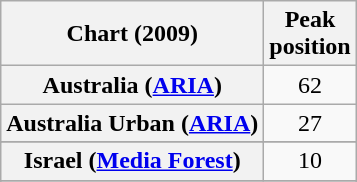<table class="wikitable sortable plainrowheaders">
<tr>
<th>Chart (2009)</th>
<th>Peak<br>position</th>
</tr>
<tr>
<th scope="row">Australia (<a href='#'>ARIA</a>)</th>
<td align="center">62</td>
</tr>
<tr>
<th scope="row">Australia Urban (<a href='#'>ARIA</a>)</th>
<td align="center">27</td>
</tr>
<tr>
</tr>
<tr>
</tr>
<tr>
</tr>
<tr>
</tr>
<tr>
<th scope="row">Israel (<a href='#'>Media Forest</a>)</th>
<td align="center">10</td>
</tr>
<tr>
</tr>
<tr>
</tr>
<tr>
</tr>
<tr>
</tr>
<tr>
</tr>
<tr>
</tr>
<tr>
</tr>
</table>
